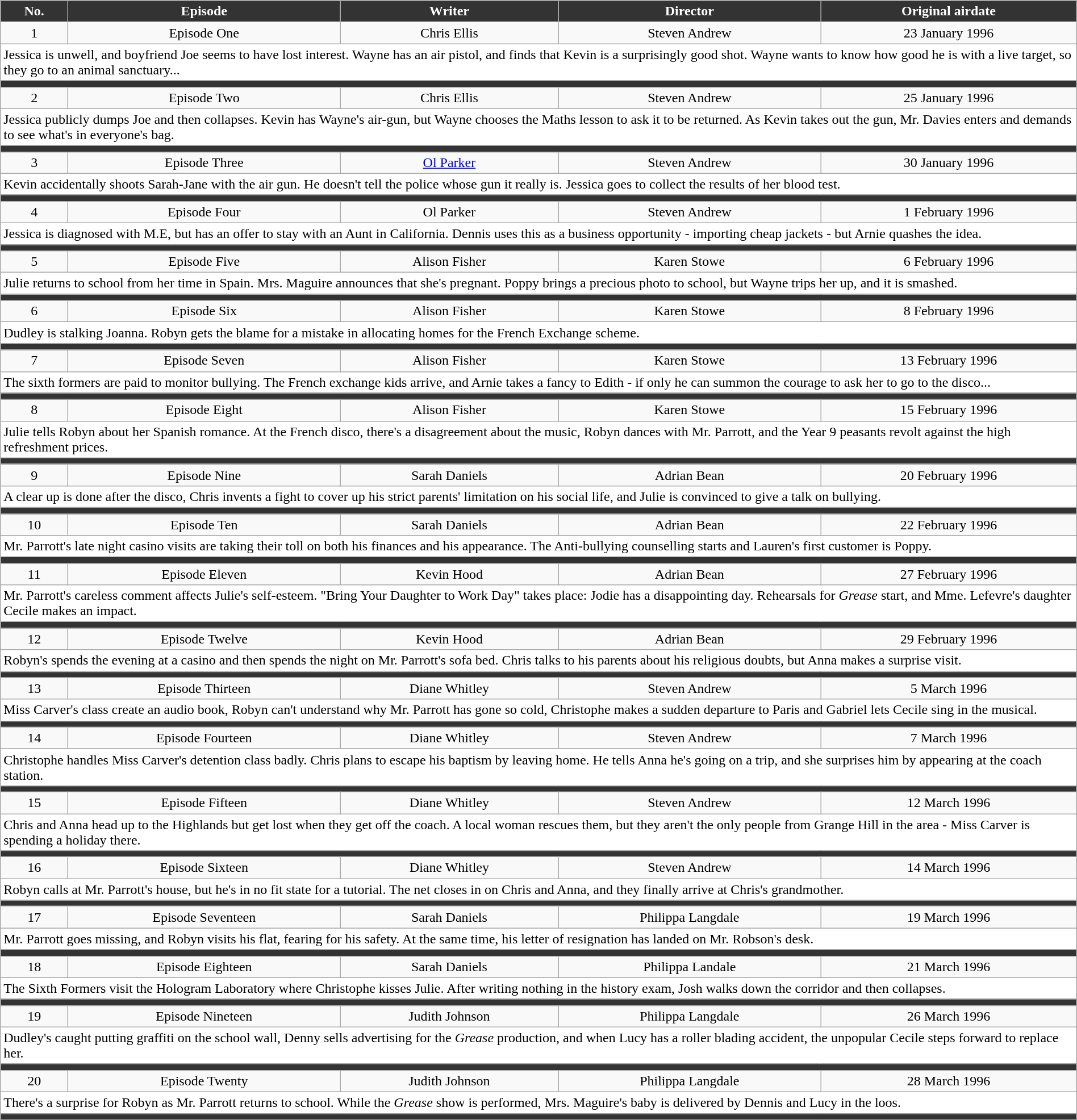<table class="wikitable" style="width:100%;">
<tr>
<th style="background-color: #333333; color:white">No.</th>
<th style="background: #333333; color:white">Episode</th>
<th style="background: #333333; color:white">Writer</th>
<th style="background: #333333; color:white">Director</th>
<th style="background: #333333; color:white">Original airdate</th>
</tr>
<tr>
<td align="center">1</td>
<td align="center">Episode One</td>
<td align="center">Chris Ellis</td>
<td align="center">Steven Andrew</td>
<td align="center">23 January 1996</td>
</tr>
<tr>
<td style="background:white" colspan="5">Jessica is unwell, and boyfriend Joe seems to have lost interest. Wayne has an air pistol, and finds that Kevin is a surprisingly good shot. Wayne wants to know how good he is with a live target, so they go to an animal sanctuary...</td>
</tr>
<tr style="background:#333333; height:2px">
<td colspan="5"></td>
</tr>
<tr>
<td align="center">2</td>
<td align="center">Episode Two</td>
<td align="center">Chris Ellis</td>
<td align="center">Steven Andrew</td>
<td align="center">25 January 1996</td>
</tr>
<tr>
<td style="background:white" colspan="5">Jessica publicly dumps Joe and then collapses. Kevin has Wayne's air-gun, but Wayne chooses the Maths lesson to ask it to be returned. As Kevin takes out the gun, Mr. Davies enters and demands to see what's in everyone's bag.</td>
</tr>
<tr style="background:#333333; height:2px">
<td colspan="5"></td>
</tr>
<tr>
<td align="center">3</td>
<td align="center">Episode Three</td>
<td align="center"><a href='#'>Ol Parker</a></td>
<td align="center">Steven Andrew</td>
<td align="center">30 January 1996</td>
</tr>
<tr>
<td style="background:white" colspan="5">Kevin accidentally shoots Sarah-Jane with the air gun. He doesn't tell the police whose gun it really is. Jessica goes to collect the results of her blood test.</td>
</tr>
<tr style="background:#333333; height:2px">
<td colspan="5"></td>
</tr>
<tr>
<td align="center">4</td>
<td align="center">Episode Four</td>
<td align="center">Ol Parker</td>
<td align="center">Steven Andrew</td>
<td align="center">1 February 1996</td>
</tr>
<tr>
<td style="background:white" colspan="5">Jessica is diagnosed with M.E, but has an offer to stay with an Aunt in California. Dennis uses this as a business opportunity - importing cheap jackets - but Arnie quashes the idea.</td>
</tr>
<tr style="background:#333333; height:2px">
<td colspan="5"></td>
</tr>
<tr>
<td align="center">5</td>
<td align="center">Episode Five</td>
<td align="center">Alison Fisher</td>
<td align="center">Karen Stowe</td>
<td align="center">6 February 1996</td>
</tr>
<tr>
<td style="background:white" colspan="5">Julie returns to school from her time in Spain. Mrs. Maguire announces that she's pregnant. Poppy brings a precious photo to school, but Wayne trips her up, and it is smashed.</td>
</tr>
<tr style="background:#333333; height:2px">
<td colspan="5"></td>
</tr>
<tr>
<td align="center">6</td>
<td align="center">Episode Six</td>
<td align="center">Alison Fisher</td>
<td align="center">Karen Stowe</td>
<td align="center">8 February 1996</td>
</tr>
<tr>
<td style="background:white" colspan="5">Dudley is stalking Joanna. Robyn gets the blame for a mistake in allocating homes for the French Exchange scheme.</td>
</tr>
<tr style="background:#333333; height:2px">
<td colspan="5"></td>
</tr>
<tr>
<td align="center">7</td>
<td align="center">Episode Seven</td>
<td align="center">Alison Fisher</td>
<td align="center">Karen Stowe</td>
<td align="center">13 February 1996</td>
</tr>
<tr>
<td style="background:white" colspan="5">The sixth formers are paid to monitor bullying. The French exchange kids arrive, and Arnie takes a fancy to Edith - if only he can summon the courage to ask her to go to the disco...</td>
</tr>
<tr style="background:#333333; height:2px">
<td colspan="5"></td>
</tr>
<tr>
<td align="center">8</td>
<td align="center">Episode Eight</td>
<td align="center">Alison Fisher</td>
<td align="center">Karen Stowe</td>
<td align="center">15 February 1996</td>
</tr>
<tr>
<td style="background:white" colspan="5">Julie tells Robyn about her Spanish romance. At the French disco, there's a disagreement about the music, Robyn dances with Mr. Parrott, and the Year 9 peasants revolt against the high refreshment prices.</td>
</tr>
<tr style="background:#333333; height:2px">
<td colspan="5"></td>
</tr>
<tr>
<td align="center">9</td>
<td align="center">Episode Nine</td>
<td align="center">Sarah Daniels</td>
<td align="center">Adrian Bean</td>
<td align="center">20 February 1996</td>
</tr>
<tr>
<td style="background:white" colspan="5">A clear up is done after the disco, Chris invents a fight to cover up his strict parents' limitation on his social life, and Julie is convinced to give a talk on bullying.</td>
</tr>
<tr style="background:#333333; height:2px">
<td colspan="5"></td>
</tr>
<tr>
<td align="center">10</td>
<td align="center">Episode Ten</td>
<td align="center">Sarah Daniels</td>
<td align="center">Adrian Bean</td>
<td align="center">22 February 1996</td>
</tr>
<tr>
<td style="background:white" colspan="5">Mr. Parrott's late night casino visits are taking their toll on both his finances and his appearance. The Anti-bullying counselling starts and Lauren's first customer is Poppy.</td>
</tr>
<tr style="background:#333333; height:2px">
<td colspan="5"></td>
</tr>
<tr>
<td align="center">11</td>
<td align="center">Episode Eleven</td>
<td align="center">Kevin Hood</td>
<td align="center">Adrian Bean</td>
<td align="center">27 February 1996</td>
</tr>
<tr>
<td style="background:white" colspan="5">Mr. Parrott's careless comment affects Julie's self-esteem. "Bring Your Daughter to Work Day" takes place: Jodie has a disappointing day. Rehearsals for <em>Grease</em> start, and Mme. Lefevre's daughter Cecile makes an impact.</td>
</tr>
<tr style="background:#333333; height:2px">
<td colspan="5"></td>
</tr>
<tr>
<td align="center">12</td>
<td align="center">Episode Twelve</td>
<td align="center">Kevin Hood</td>
<td align="center">Adrian Bean</td>
<td align="center">29 February 1996</td>
</tr>
<tr>
<td style="background:white" colspan="5">Robyn's spends the evening at a casino and then spends the night on Mr. Parrott's sofa bed. Chris talks to his parents about his religious doubts, but Anna makes a surprise visit.</td>
</tr>
<tr style="background:#333333; height:2px">
<td colspan="5"></td>
</tr>
<tr>
<td align="center">13</td>
<td align="center">Episode Thirteen</td>
<td align="center">Diane Whitley</td>
<td align="center">Steven Andrew</td>
<td align="center">5 March 1996</td>
</tr>
<tr>
<td style="background:white" colspan="5">Miss Carver's class create an audio book, Robyn can't understand why Mr. Parrott has gone so cold, Christophe makes a sudden departure to Paris and Gabriel lets Cecile sing in the musical.</td>
</tr>
<tr style="background:#333333; height:2px">
<td colspan="5"></td>
</tr>
<tr>
<td align="center">14</td>
<td align="center">Episode Fourteen</td>
<td align="center">Diane Whitley</td>
<td align="center">Steven Andrew</td>
<td align="center">7 March 1996</td>
</tr>
<tr>
<td style="background:white" colspan="5">Christophe handles Miss Carver's detention class badly. Chris plans to escape his baptism by leaving home. He tells Anna he's going on a trip, and she surprises him by appearing at the coach station.</td>
</tr>
<tr style="background:#333333; height:2px">
<td colspan="5"></td>
</tr>
<tr>
<td align="center">15</td>
<td align="center">Episode Fifteen</td>
<td align="center">Diane Whitley</td>
<td align="center">Steven Andrew</td>
<td align="center">12 March 1996</td>
</tr>
<tr>
<td style="background:white" colspan="5">Chris and Anna head up to the Highlands but get lost when they get off the coach. A local woman rescues them, but they aren't the only people from Grange Hill in the area - Miss Carver is spending a holiday there.</td>
</tr>
<tr style="background:#333333; height:2px">
<td colspan="5"></td>
</tr>
<tr>
<td align="center">16</td>
<td align="center">Episode Sixteen</td>
<td align="center">Diane Whitley</td>
<td align="center">Steven Andrew</td>
<td align="center">14 March 1996</td>
</tr>
<tr>
<td style="background:white" colspan="5">Robyn calls at Mr. Parrott's house, but he's in no fit state for a tutorial. The net closes in on Chris and Anna, and they finally arrive at Chris's grandmother.</td>
</tr>
<tr style="background:#333333; height:2px">
<td colspan="5"></td>
</tr>
<tr>
<td align="center">17</td>
<td align="center">Episode Seventeen</td>
<td align="center">Sarah Daniels</td>
<td align="center">Philippa Langdale</td>
<td align="center">19 March 1996</td>
</tr>
<tr>
<td style="background:white" colspan="5">Mr. Parrott goes missing, and Robyn visits his flat, fearing for his safety. At the same time, his letter of resignation has landed on Mr. Robson's desk.</td>
</tr>
<tr style="background:#333333; height:2px">
<td colspan="5"></td>
</tr>
<tr>
<td align="center">18</td>
<td align="center">Episode Eighteen</td>
<td align="center">Sarah Daniels</td>
<td align="center">Philippa Landale</td>
<td align="center">21 March 1996</td>
</tr>
<tr>
<td style="background:white" colspan="5">The Sixth Formers visit the Hologram Laboratory where Christophe kisses Julie. After writing nothing in the history exam, Josh walks down the corridor and then collapses.</td>
</tr>
<tr style="background:#333333; height:2px">
<td colspan="5"></td>
</tr>
<tr>
<td align="center">19</td>
<td align="center">Episode Nineteen</td>
<td align="center">Judith Johnson</td>
<td align="center">Philippa Langdale</td>
<td align="center">26 March 1996</td>
</tr>
<tr>
<td style="background:white" colspan="5">Dudley's caught putting graffiti on the school wall, Denny sells advertising for the <em>Grease</em> production, and when Lucy has a roller blading accident, the unpopular Cecile steps forward to replace her.</td>
</tr>
<tr style="background:#333333; height:2px">
<td colspan="5"></td>
</tr>
<tr>
<td align="center">20</td>
<td align="center">Episode Twenty</td>
<td align="center">Judith Johnson</td>
<td align="center">Philippa Langdale</td>
<td align="center">28 March 1996</td>
</tr>
<tr>
<td style="background:white" colspan="5">There's a surprise for Robyn as Mr. Parrott returns to school. While the <em>Grease</em> show is performed, Mrs. Maguire's baby is delivered by Dennis and Lucy in the loos.</td>
</tr>
<tr style="background:#333333; height:2px">
<td colspan="5"></td>
</tr>
<tr>
</tr>
</table>
